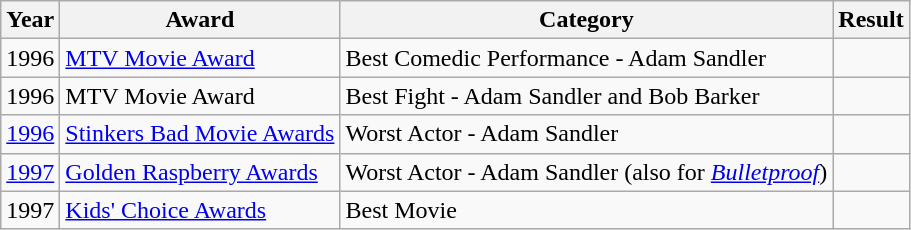<table class="wikitable sortable plainrowheaders">
<tr>
<th scope="col">Year</th>
<th scope="col">Award</th>
<th scope="col">Category</th>
<th scope="col">Result</th>
</tr>
<tr>
<td>1996</td>
<td><a href='#'>MTV Movie Award</a></td>
<td>Best Comedic Performance - Adam Sandler</td>
<td></td>
</tr>
<tr>
<td>1996</td>
<td>MTV Movie Award</td>
<td>Best Fight - Adam Sandler and Bob Barker</td>
<td></td>
</tr>
<tr>
<td><a href='#'>1996</a></td>
<td><a href='#'>Stinkers Bad Movie Awards</a></td>
<td>Worst Actor - Adam Sandler</td>
<td></td>
</tr>
<tr>
<td><a href='#'>1997</a></td>
<td><a href='#'>Golden Raspberry Awards</a></td>
<td>Worst Actor - Adam Sandler (also for <em><a href='#'>Bulletproof</a></em>)</td>
<td></td>
</tr>
<tr>
<td>1997</td>
<td><a href='#'>Kids' Choice Awards</a></td>
<td>Best Movie</td>
<td></td>
</tr>
</table>
